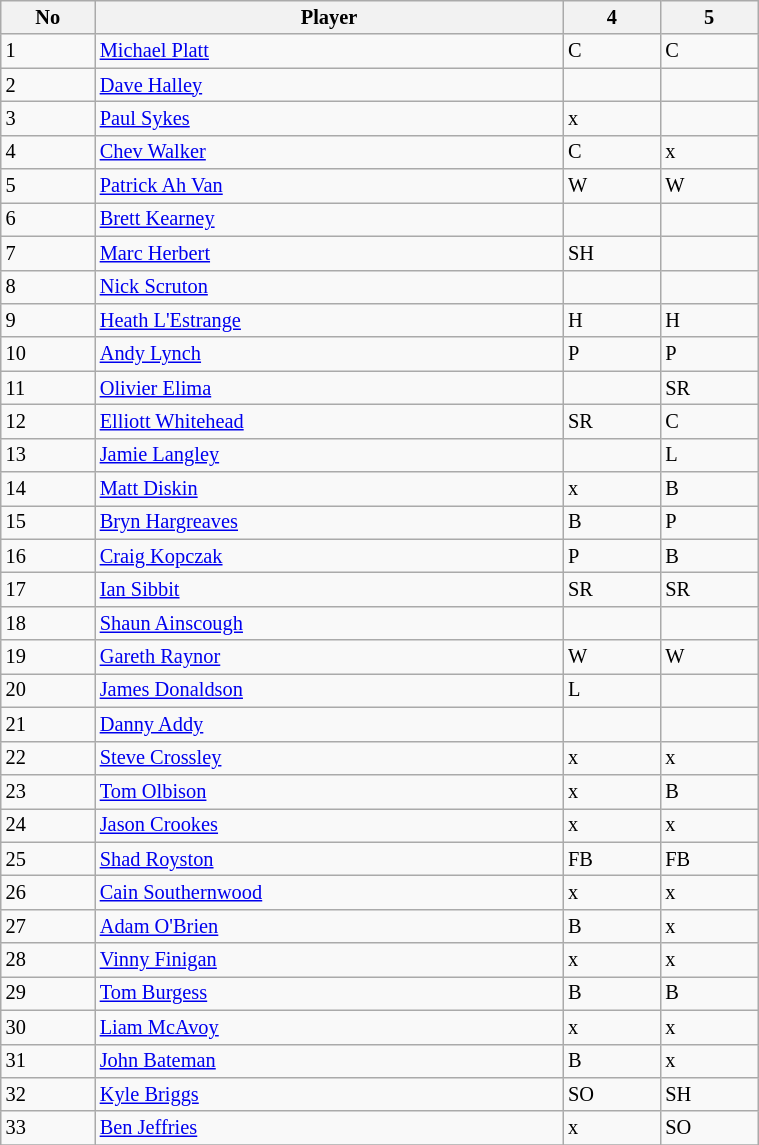<table class="wikitable" style="font-size:85%;" width="40%">
<tr>
<th>No</th>
<th>Player</th>
<th>4</th>
<th>5</th>
</tr>
<tr>
<td>1</td>
<td><a href='#'>Michael Platt</a></td>
<td>C</td>
<td>C</td>
</tr>
<tr>
<td>2</td>
<td><a href='#'>Dave Halley</a></td>
<td></td>
<td></td>
</tr>
<tr>
<td>3</td>
<td><a href='#'>Paul Sykes</a></td>
<td>x</td>
<td></td>
</tr>
<tr>
<td>4</td>
<td><a href='#'>Chev Walker</a></td>
<td>C</td>
<td>x</td>
</tr>
<tr>
<td>5</td>
<td><a href='#'>Patrick Ah Van</a></td>
<td>W</td>
<td>W</td>
</tr>
<tr>
<td>6</td>
<td><a href='#'>Brett Kearney</a></td>
<td></td>
<td></td>
</tr>
<tr>
<td>7</td>
<td><a href='#'>Marc Herbert</a></td>
<td>SH</td>
<td></td>
</tr>
<tr>
<td>8</td>
<td><a href='#'>Nick Scruton</a></td>
<td></td>
<td></td>
</tr>
<tr>
<td>9</td>
<td><a href='#'>Heath L'Estrange</a></td>
<td>H</td>
<td>H</td>
</tr>
<tr>
<td>10</td>
<td><a href='#'>Andy Lynch</a></td>
<td>P</td>
<td>P</td>
</tr>
<tr>
<td>11</td>
<td><a href='#'>Olivier Elima</a></td>
<td></td>
<td>SR</td>
</tr>
<tr>
<td>12</td>
<td><a href='#'>Elliott Whitehead</a></td>
<td>SR</td>
<td>C</td>
</tr>
<tr>
<td>13</td>
<td><a href='#'>Jamie Langley</a></td>
<td></td>
<td>L</td>
</tr>
<tr>
<td>14</td>
<td><a href='#'>Matt Diskin</a></td>
<td>x</td>
<td>B</td>
</tr>
<tr>
<td>15</td>
<td><a href='#'>Bryn Hargreaves</a></td>
<td>B</td>
<td>P</td>
</tr>
<tr>
<td>16</td>
<td><a href='#'>Craig Kopczak</a></td>
<td>P</td>
<td>B</td>
</tr>
<tr>
<td>17</td>
<td><a href='#'>Ian Sibbit</a></td>
<td>SR</td>
<td>SR</td>
</tr>
<tr>
<td>18</td>
<td><a href='#'>Shaun Ainscough</a></td>
<td></td>
<td></td>
</tr>
<tr>
<td>19</td>
<td><a href='#'>Gareth Raynor</a></td>
<td>W</td>
<td>W</td>
</tr>
<tr>
<td>20</td>
<td><a href='#'>James Donaldson</a></td>
<td>L</td>
<td></td>
</tr>
<tr>
<td>21</td>
<td><a href='#'>Danny Addy</a></td>
<td></td>
<td></td>
</tr>
<tr>
<td>22</td>
<td><a href='#'>Steve Crossley</a></td>
<td>x</td>
<td>x</td>
</tr>
<tr>
<td>23</td>
<td><a href='#'>Tom Olbison</a></td>
<td>x</td>
<td>B</td>
</tr>
<tr>
<td>24</td>
<td><a href='#'>Jason Crookes</a></td>
<td>x</td>
<td>x</td>
</tr>
<tr>
<td>25</td>
<td><a href='#'>Shad Royston</a></td>
<td>FB</td>
<td>FB</td>
</tr>
<tr>
<td>26</td>
<td><a href='#'>Cain Southernwood</a></td>
<td>x</td>
<td>x</td>
</tr>
<tr>
<td>27</td>
<td><a href='#'>Adam O'Brien</a></td>
<td>B</td>
<td>x</td>
</tr>
<tr>
<td>28</td>
<td><a href='#'>Vinny Finigan</a></td>
<td>x</td>
<td>x</td>
</tr>
<tr>
<td>29</td>
<td><a href='#'>Tom Burgess</a></td>
<td>B</td>
<td>B</td>
</tr>
<tr>
<td>30</td>
<td><a href='#'>Liam McAvoy</a></td>
<td>x</td>
<td>x</td>
</tr>
<tr>
<td>31</td>
<td><a href='#'>John Bateman</a></td>
<td>B</td>
<td>x</td>
</tr>
<tr>
<td>32</td>
<td><a href='#'>Kyle Briggs</a></td>
<td>SO</td>
<td>SH</td>
</tr>
<tr>
<td>33</td>
<td><a href='#'>Ben Jeffries</a></td>
<td>x</td>
<td>SO</td>
</tr>
<tr>
</tr>
</table>
